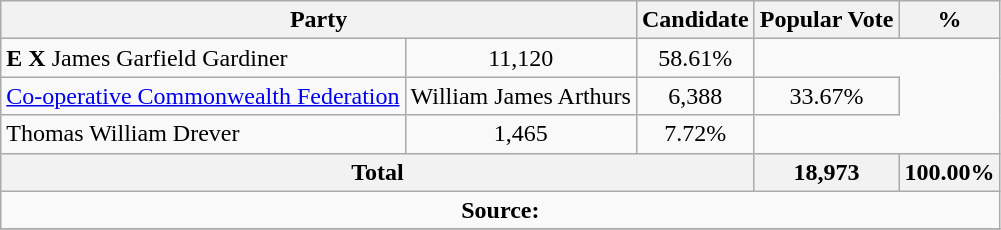<table class="wikitable">
<tr>
<th colspan="2">Party</th>
<th>Candidate</th>
<th>Popular Vote</th>
<th>%</th>
</tr>
<tr>
<td><strong>E</strong> <strong>X</strong> James Garfield Gardiner</td>
<td align=center>11,120</td>
<td align=center>58.61%</td>
</tr>
<tr>
<td><a href='#'>Co-operative Commonwealth Federation</a></td>
<td>William James Arthurs</td>
<td align=center>6,388</td>
<td align=center>33.67%</td>
</tr>
<tr>
<td>Thomas William Drever</td>
<td align=center>1,465</td>
<td align=center>7.72%</td>
</tr>
<tr>
<th colspan=3 align=center>Total</th>
<th align=center>18,973</th>
<th align=center>100.00%</th>
</tr>
<tr>
<td align="center" colspan=5><strong>Source:</strong> </td>
</tr>
<tr>
</tr>
</table>
